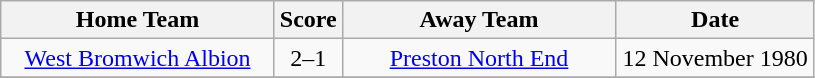<table class="wikitable" style="text-align:center;">
<tr>
<th width=175>Home Team</th>
<th width=20>Score</th>
<th width=175>Away Team</th>
<th width=125>Date</th>
</tr>
<tr>
<td><a href='#'>West Bromwich Albion</a></td>
<td>2–1</td>
<td><a href='#'>Preston North End</a></td>
<td>12 November 1980</td>
</tr>
<tr>
</tr>
</table>
